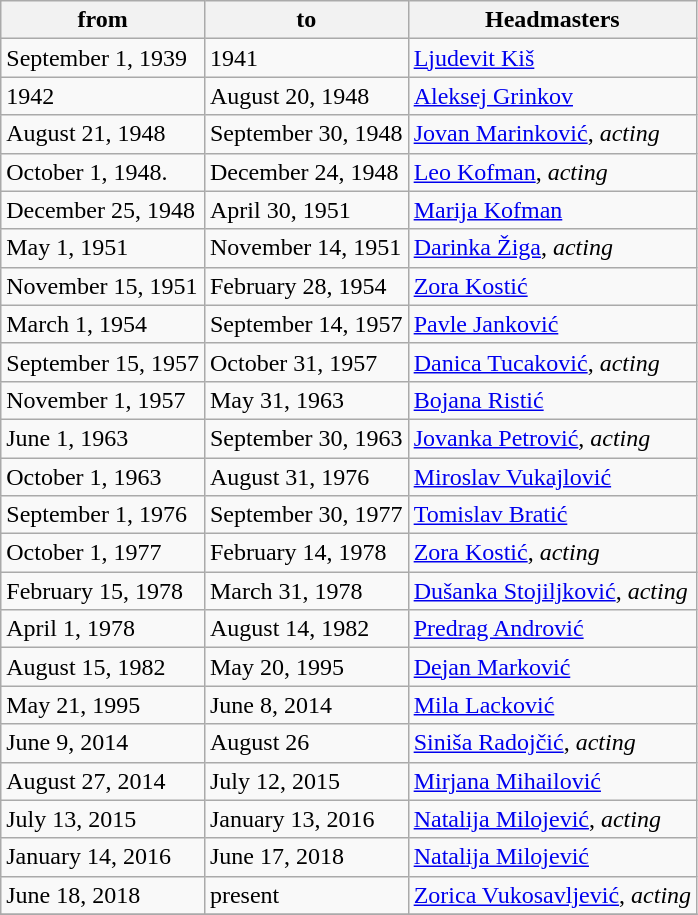<table class="wikitable">
<tr>
<th>from</th>
<th>to</th>
<th>Headmasters</th>
</tr>
<tr>
<td>September 1, 1939</td>
<td>1941</td>
<td><a href='#'>Ljudevit Kiš</a></td>
</tr>
<tr>
<td>1942</td>
<td>August 20, 1948</td>
<td><a href='#'>Aleksej Grinkov</a></td>
</tr>
<tr>
<td>August 21, 1948</td>
<td>September 30, 1948</td>
<td><a href='#'>Jovan Marinković</a>, <em>acting</em></td>
</tr>
<tr>
<td>October 1, 1948.</td>
<td>December 24, 1948</td>
<td><a href='#'>Leo Kofman</a>, <em>acting</em></td>
</tr>
<tr>
<td>December 25, 1948</td>
<td>April 30, 1951</td>
<td><a href='#'>Marija Kofman</a></td>
</tr>
<tr>
<td>May 1, 1951</td>
<td>November 14, 1951</td>
<td><a href='#'>Darinka Žiga</a>, <em>acting</em></td>
</tr>
<tr>
<td>November 15, 1951</td>
<td>February 28, 1954</td>
<td><a href='#'>Zora Kostić</a></td>
</tr>
<tr>
<td>March 1, 1954</td>
<td>September 14, 1957</td>
<td><a href='#'>Pavle Janković</a></td>
</tr>
<tr>
<td>September 15, 1957</td>
<td>October 31, 1957</td>
<td><a href='#'>Danica Tucaković</a>, <em>acting</em></td>
</tr>
<tr>
<td>November 1, 1957</td>
<td>May 31, 1963</td>
<td><a href='#'>Bojana Ristić</a></td>
</tr>
<tr>
<td>June 1, 1963</td>
<td>September 30, 1963</td>
<td><a href='#'>Jovanka Petrović</a>, <em>acting</em></td>
</tr>
<tr>
<td>October 1, 1963</td>
<td>August 31, 1976</td>
<td><a href='#'>Miroslav Vukajlović</a></td>
</tr>
<tr>
<td>September 1, 1976</td>
<td>September 30, 1977</td>
<td><a href='#'>Tomislav Bratić</a></td>
</tr>
<tr>
<td>October 1, 1977</td>
<td>February 14, 1978</td>
<td><a href='#'>Zora Kostić</a>, <em>acting</em></td>
</tr>
<tr>
<td>February 15, 1978</td>
<td>March 31, 1978</td>
<td><a href='#'>Dušanka Stojiljković</a>, <em>acting</em></td>
</tr>
<tr>
<td>April 1, 1978</td>
<td>August 14, 1982</td>
<td><a href='#'>Predrag Andrović</a></td>
</tr>
<tr>
<td>August 15, 1982</td>
<td>May 20, 1995</td>
<td><a href='#'>Dejan Marković</a></td>
</tr>
<tr>
<td>May 21, 1995</td>
<td>June 8, 2014</td>
<td><a href='#'>Mila Lacković</a></td>
</tr>
<tr>
<td>June 9, 2014</td>
<td>August 26</td>
<td><a href='#'>Siniša Radojčić</a>, <em>acting</em></td>
</tr>
<tr>
<td>August 27, 2014</td>
<td>July 12, 2015</td>
<td><a href='#'>Mirjana Mihailović</a></td>
</tr>
<tr>
<td>July 13, 2015</td>
<td>January 13, 2016</td>
<td><a href='#'>Natalija Milojević</a>, <em>acting</em></td>
</tr>
<tr>
<td>January 14, 2016</td>
<td>June 17, 2018</td>
<td><a href='#'>Natalija Milojević</a></td>
</tr>
<tr>
<td>June 18, 2018</td>
<td>present</td>
<td><a href='#'>Zorica Vukosavljević</a>, <em>acting</em></td>
</tr>
<tr>
</tr>
</table>
